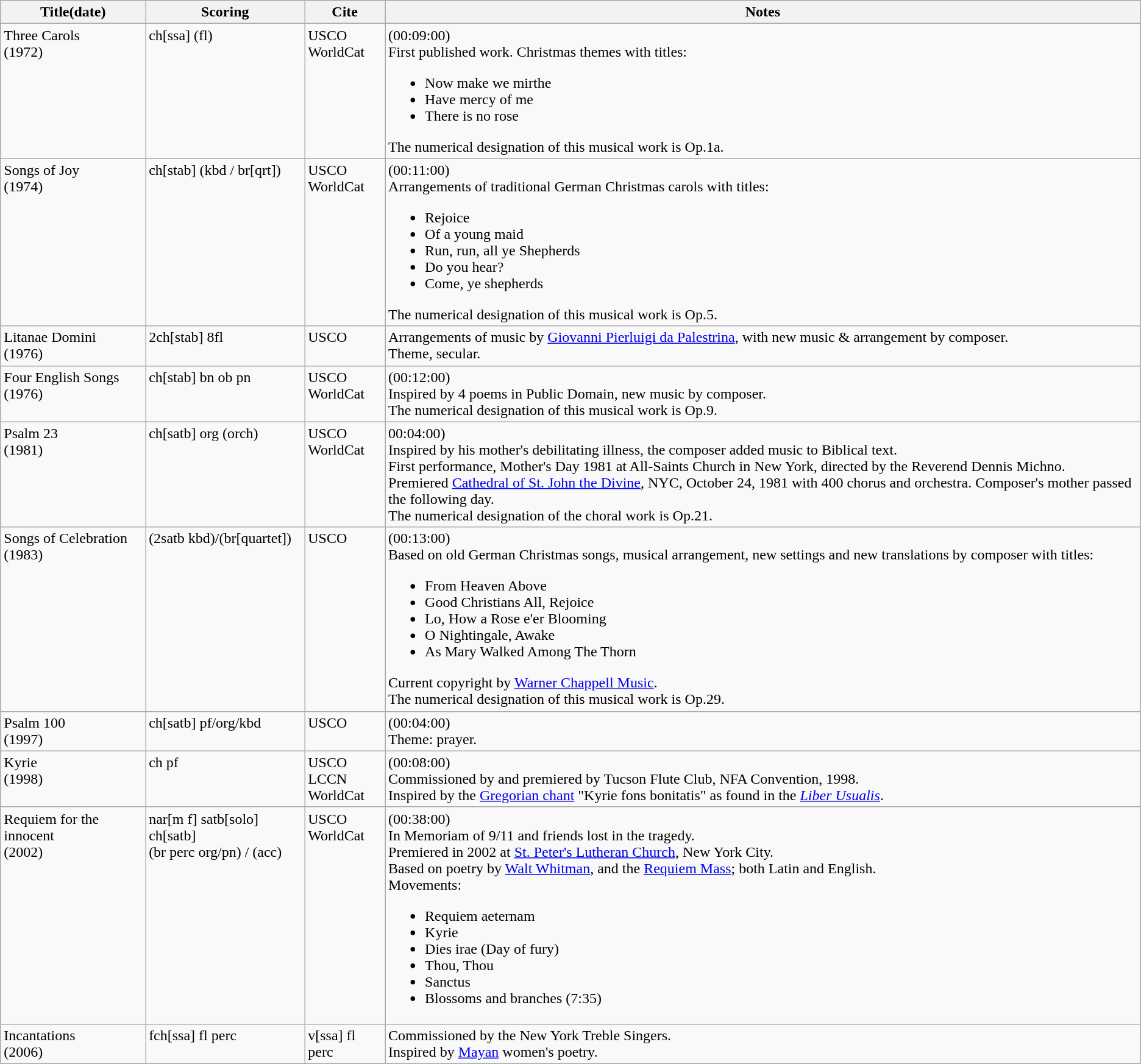<table class="sortable wikitable" style="margins:auto; width=95%;">
<tr>
<th width="">Title(date)</th>
<th width="">Scoring</th>
<th width="">Cite</th>
<th width="">Notes</th>
</tr>
<tr valign="top">
<td>Three Carols<br>(1972)</td>
<td>ch[ssa] (fl)</td>
<td>USCO <br>WorldCat </td>
<td>(00:09:00)<br>First published work.  Christmas themes with titles:<ul><li>Now make we mirthe</li><li>Have mercy of me</li><li>There is no rose</li></ul>The numerical designation of this musical work is Op.1a.</td>
</tr>
<tr valign="top">
<td>Songs of Joy<br>(1974)</td>
<td>ch[stab] (kbd / br[qrt])</td>
<td>USCO<br>WorldCat</td>
<td>(00:11:00)<br>Arrangements of traditional German Christmas carols with titles:<ul><li>Rejoice</li><li>Of a young maid</li><li>Run, run, all ye Shepherds</li><li>Do you hear?</li><li>Come, ye shepherds</li></ul>The numerical designation of this musical work is Op.5.</td>
</tr>
<tr valign="top">
<td>Litanae Domini<br>(1976)</td>
<td>2ch[stab] 8fl</td>
<td>USCO</td>
<td>Arrangements of music by <a href='#'>Giovanni Pierluigi da Palestrina</a>, with new music & arrangement by composer.<br>Theme, secular.</td>
</tr>
<tr valign="top">
<td>Four English Songs<br>(1976)</td>
<td>ch[stab] bn ob pn</td>
<td>USCO<br>WorldCat</td>
<td>(00:12:00)<br>Inspired by 4 poems in Public Domain, new music by composer.<br>The numerical designation of this musical work is Op.9.</td>
</tr>
<tr valign="top">
<td>Psalm 23<br>(1981)</td>
<td>ch[satb] org (orch)</td>
<td>USCO<br>WorldCat</td>
<td>00:04:00)<br>Inspired by his mother's debilitating illness, the composer added music to Biblical text.<br>First performance, Mother's Day 1981 at All-Saints Church in New York, directed by the Reverend Dennis Michno.<br>Premiered <a href='#'>Cathedral of St. John the Divine</a>, NYC, October 24, 1981 with 400 chorus and orchestra. Composer's mother passed the following day.<br>The numerical designation of the choral work is Op.21.</td>
</tr>
<tr valign="top">
<td>Songs of Celebration<br>(1983)</td>
<td>(2satb kbd)/(br[quartet])</td>
<td>USCO</td>
<td>(00:13:00)<br>Based on old German Christmas songs, musical arrangement, new settings and new translations by composer with titles:<ul><li>From Heaven Above</li><li>Good Christians All, Rejoice</li><li>Lo, How a Rose e'er Blooming</li><li>O Nightingale, Awake</li><li>As Mary Walked Among The Thorn</li></ul>Current copyright by <a href='#'>Warner Chappell Music</a>.<br>The numerical designation of this musical work is Op.29.</td>
</tr>
<tr valign="top">
<td>Psalm 100<br>(1997)</td>
<td>ch[satb] pf/org/kbd</td>
<td>USCO</td>
<td>(00:04:00)<br>Theme: prayer.</td>
</tr>
<tr valign="top">
<td>Kyrie<br>(1998)</td>
<td>ch pf</td>
<td>USCO<br>LCCN<br>WorldCat</td>
<td>(00:08:00)<br>Commissioned by and premiered by Tucson Flute Club, NFA Convention, 1998.<br>Inspired by the <a href='#'>Gregorian chant</a> "Kyrie fons bonitatis" as found in the <em><a href='#'>Liber Usualis</a></em>.</td>
</tr>
<tr valign="top">
<td>Requiem for the innocent<br>(2002)</td>
<td>nar[m f] satb[solo] ch[satb]<br>(br perc org/pn) / (acc)</td>
<td>USCO<br>WorldCat</td>
<td>(00:38:00)<br>In Memoriam of 9/11 and friends lost in the tragedy.<br>Premiered in 2002 at <a href='#'>St. Peter's Lutheran Church</a>, New York City.<br>Based on poetry by <a href='#'>Walt Whitman</a>, and the <a href='#'>Requiem Mass</a>; both Latin and English.<br>Movements:<ul><li>Requiem aeternam</li><li>Kyrie</li><li>Dies irae (Day of fury)</li><li>Thou, Thou</li><li>Sanctus</li><li>Blossoms and branches (7:35)</li></ul></td>
</tr>
<tr valign="top">
<td>Incantations<br>(2006)</td>
<td>fch[ssa] fl perc</td>
<td>v[ssa] fl perc</td>
<td>Commissioned by the New York Treble Singers.<br>Inspired by <a href='#'>Mayan</a> women's poetry.</td>
</tr>
</table>
